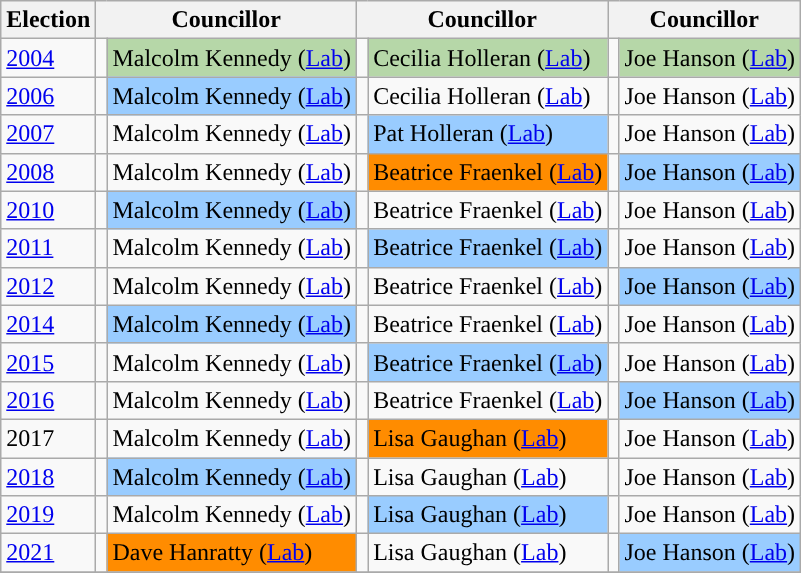<table class="wikitable">
<tr>
<th>Election</th>
<th colspan="2">Councillor</th>
<th colspan="2">Councillor</th>
<th colspan="2">Councillor</th>
</tr>
<tr>
<td><a href='#'>2004</a></td>
<td style="background-color: "></td>
<td bgcolor="#B6D7A8">Malcolm Kennedy (<a href='#'>Lab</a>)</td>
<td style="background-color: "></td>
<td bgcolor="#B6D7A8">Cecilia Holleran (<a href='#'>Lab</a>)</td>
<td style="background-color: "></td>
<td bgcolor="#B6D7A8">Joe Hanson (<a href='#'>Lab</a>)</td>
</tr>
<tr>
<td><a href='#'>2006</a></td>
<td style="background-color: "></td>
<td bgcolor="#99CCFF">Malcolm Kennedy (<a href='#'>Lab</a>)</td>
<td style="background-color: "></td>
<td>Cecilia Holleran (<a href='#'>Lab</a>)</td>
<td style="background-color: "></td>
<td>Joe Hanson (<a href='#'>Lab</a>)</td>
</tr>
<tr>
<td><a href='#'>2007</a></td>
<td style="background-color: "></td>
<td>Malcolm Kennedy (<a href='#'>Lab</a>)</td>
<td style="background-color: "></td>
<td bgcolor="#99CCFF">Pat Holleran (<a href='#'>Lab</a>)</td>
<td style="background-color: "></td>
<td>Joe Hanson (<a href='#'>Lab</a>)</td>
</tr>
<tr>
<td><a href='#'>2008</a></td>
<td style="background-color: "></td>
<td>Malcolm Kennedy (<a href='#'>Lab</a>)</td>
<td style="background-color: "></td>
<td bgcolor="#FF8C00">Beatrice Fraenkel (<a href='#'>Lab</a>)</td>
<td style="background-color: "></td>
<td bgcolor="#99CCFF">Joe Hanson (<a href='#'>Lab</a>)</td>
</tr>
<tr>
<td><a href='#'>2010</a></td>
<td style="background-color: "></td>
<td bgcolor="#99CCFF">Malcolm Kennedy (<a href='#'>Lab</a>)</td>
<td style="background-color: "></td>
<td>Beatrice Fraenkel (<a href='#'>Lab</a>)</td>
<td style="background-color: "></td>
<td>Joe Hanson (<a href='#'>Lab</a>)</td>
</tr>
<tr>
<td><a href='#'>2011</a></td>
<td style="background-color: "></td>
<td>Malcolm Kennedy (<a href='#'>Lab</a>)</td>
<td style="background-color: "></td>
<td bgcolor="#99CCFF">Beatrice Fraenkel (<a href='#'>Lab</a>)</td>
<td style="background-color: "></td>
<td>Joe Hanson (<a href='#'>Lab</a>)</td>
</tr>
<tr>
<td><a href='#'>2012</a></td>
<td style="background-color: "></td>
<td>Malcolm Kennedy (<a href='#'>Lab</a>)</td>
<td style="background-color: "></td>
<td>Beatrice Fraenkel (<a href='#'>Lab</a>)</td>
<td style="background-color: "></td>
<td bgcolor="#99CCFF">Joe Hanson (<a href='#'>Lab</a>)</td>
</tr>
<tr>
<td><a href='#'>2014</a></td>
<td style="background-color: "></td>
<td bgcolor="#99CCFF">Malcolm Kennedy (<a href='#'>Lab</a>)</td>
<td style="background-color: "></td>
<td>Beatrice Fraenkel (<a href='#'>Lab</a>)</td>
<td style="background-color: "></td>
<td>Joe Hanson (<a href='#'>Lab</a>)</td>
</tr>
<tr>
<td><a href='#'>2015</a></td>
<td style="background-color: "></td>
<td>Malcolm Kennedy (<a href='#'>Lab</a>)</td>
<td style="background-color: "></td>
<td bgcolor="#99CCFF">Beatrice Fraenkel (<a href='#'>Lab</a>)</td>
<td style="background-color: "></td>
<td>Joe Hanson (<a href='#'>Lab</a>)</td>
</tr>
<tr>
<td><a href='#'>2016</a></td>
<td style="background-color: "></td>
<td>Malcolm Kennedy (<a href='#'>Lab</a>)</td>
<td style="background-color: "></td>
<td>Beatrice Fraenkel (<a href='#'>Lab</a>)</td>
<td style="background-color: "></td>
<td bgcolor="#99CCFF">Joe Hanson (<a href='#'>Lab</a>)</td>
</tr>
<tr>
<td>2017</td>
<td style="background-color: "></td>
<td>Malcolm Kennedy (<a href='#'>Lab</a>)</td>
<td style="background-color: "></td>
<td bgcolor="#FF8C00">Lisa Gaughan (<a href='#'>Lab</a>)</td>
<td style="background-color: "></td>
<td>Joe Hanson (<a href='#'>Lab</a>)</td>
</tr>
<tr>
<td><a href='#'>2018</a></td>
<td style="background-color: "></td>
<td bgcolor="#99CCFF">Malcolm Kennedy (<a href='#'>Lab</a>)</td>
<td style="background-color: "></td>
<td>Lisa Gaughan (<a href='#'>Lab</a>)</td>
<td style="background-color: "></td>
<td>Joe Hanson (<a href='#'>Lab</a>)</td>
</tr>
<tr>
<td><a href='#'>2019</a></td>
<td style="background-color: "></td>
<td>Malcolm Kennedy (<a href='#'>Lab</a>)</td>
<td style="background-color: "></td>
<td bgcolor="#99CCFF">Lisa Gaughan (<a href='#'>Lab</a>)</td>
<td style="background-color: "></td>
<td>Joe Hanson (<a href='#'>Lab</a>)</td>
</tr>
<tr>
<td><a href='#'>2021</a></td>
<td style="background-color: "></td>
<td bgcolor="#FF8C00">Dave Hanratty (<a href='#'>Lab</a>)</td>
<td style="background-color: "></td>
<td>Lisa Gaughan (<a href='#'>Lab</a>)</td>
<td style="background-color: "></td>
<td bgcolor="#99CCFF">Joe Hanson (<a href='#'>Lab</a>)</td>
</tr>
<tr>
</tr>
</table>
